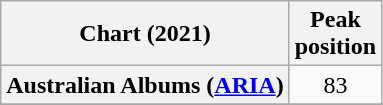<table class="wikitable sortable plainrowheaders" style="text-align:center">
<tr>
<th scope="col">Chart (2021)</th>
<th scope="col">Peak<br>position</th>
</tr>
<tr>
<th scope="row">Australian Albums (<a href='#'>ARIA</a>)</th>
<td>83</td>
</tr>
<tr>
</tr>
<tr>
</tr>
<tr>
</tr>
<tr>
</tr>
<tr>
</tr>
<tr>
</tr>
<tr>
</tr>
<tr>
</tr>
<tr>
</tr>
<tr>
</tr>
<tr>
</tr>
<tr>
</tr>
<tr>
</tr>
</table>
